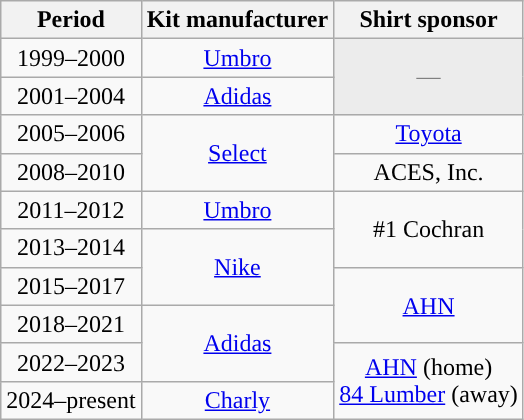<table class="wikitable" style="text-align:center;margin-left:1em;">
<tr>
<th>Period</th>
<th>Kit manufacturer</th>
<th>Shirt sponsor</th>
</tr>
<tr>
<td>1999–2000</td>
<td><a href='#'>Umbro</a></td>
<td rowspan=2 style="background:#ececec; color:gray">—</td>
</tr>
<tr>
<td>2001–2004</td>
<td><a href='#'>Adidas</a></td>
</tr>
<tr>
<td>2005–2006</td>
<td rowspan=2><a href='#'>Select</a></td>
<td><a href='#'>Toyota</a></td>
</tr>
<tr>
<td>2008–2010</td>
<td>ACES, Inc.</td>
</tr>
<tr>
<td>2011–2012</td>
<td><a href='#'>Umbro</a></td>
<td rowspan=2>#1 Cochran</td>
</tr>
<tr>
<td>2013–2014</td>
<td rowspan=2><a href='#'>Nike</a></td>
</tr>
<tr>
<td>2015–2017</td>
<td rowspan=2><a href='#'>AHN</a></td>
</tr>
<tr>
<td>2018–2021</td>
<td rowspan=2><a href='#'>Adidas</a></td>
</tr>
<tr>
<td>2022–2023</td>
<td rowspan=2><a href='#'>AHN</a> (home) <br> <a href='#'>84 Lumber</a> (away)</td>
</tr>
<tr>
<td>2024–present</td>
<td rowspan=2><a href='#'>Charly</a></td>
</tr>
</table>
